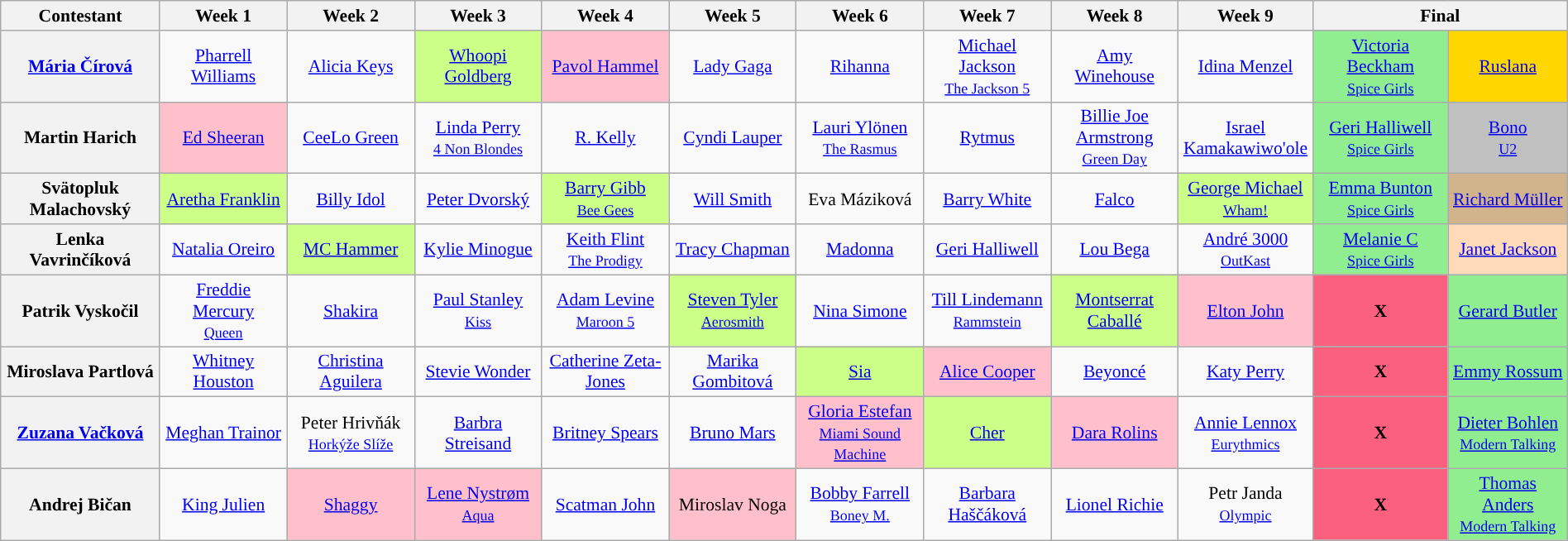<table class="wikitable" style="font-size:90%; text-align:center; margin-left: auto; margin-right: auto">
<tr>
<th style="width: 10%;">Contestant</th>
<th style="width: 8%;">Week 1</th>
<th style="width: 8%;">Week 2</th>
<th style="width: 8%;">Week 3</th>
<th style="width: 8%;">Week 4</th>
<th style="width: 8%;">Week 5</th>
<th style="width: 8%;">Week 6</th>
<th style="width: 8%;">Week 7</th>
<th style="width: 8%;">Week 8</th>
<th style="width: 8%;">Week 9</th>
<th colspan="2" style="width: 16%;">Final</th>
</tr>
<tr>
<th><a href='#'>Mária Čírová</a></th>
<td><a href='#'>Pharrell Williams</a></td>
<td><a href='#'>Alicia Keys</a></td>
<td style="background:#ccff88"><a href='#'>Whoopi Goldberg</a></td>
<td style="background:pink"><a href='#'>Pavol Hammel</a></td>
<td><a href='#'>Lady Gaga</a></td>
<td><a href='#'>Rihanna</a></td>
<td><a href='#'>Michael Jackson</a> <br><small><a href='#'>The Jackson 5</a></small></td>
<td><a href='#'>Amy Winehouse</a></td>
<td><a href='#'>Idina Menzel</a></td>
<td style="background:lightgreen"><a href='#'>Victoria Beckham</a> <br><small><a href='#'>Spice Girls</a></small></td>
<td style="background:gold;"><a href='#'>Ruslana</a></td>
</tr>
<tr>
<th>Martin Harich</th>
<td style="background:pink"><a href='#'>Ed Sheeran</a></td>
<td><a href='#'>CeeLo Green</a></td>
<td><a href='#'>Linda Perry</a> <br><small><a href='#'>4 Non Blondes</a></small></td>
<td><a href='#'>R. Kelly</a></td>
<td><a href='#'>Cyndi Lauper</a></td>
<td><a href='#'>Lauri Ylönen</a> <br><small><a href='#'>The Rasmus</a></small></td>
<td><a href='#'>Rytmus</a></td>
<td><a href='#'>Billie Joe Armstrong</a> <br><small><a href='#'>Green Day</a></small></td>
<td><a href='#'>Israel Kamakawiwo'ole</a></td>
<td style="background:lightgreen"><a href='#'>Geri Halliwell</a> <br><small><a href='#'>Spice Girls</a></small></td>
<td style="background:silver;"><a href='#'>Bono</a> <br><small><a href='#'>U2</a></small></td>
</tr>
<tr>
<th>Svätopluk Malachovský</th>
<td style="background:#ccff88"><a href='#'>Aretha Franklin</a></td>
<td><a href='#'>Billy Idol</a></td>
<td><a href='#'>Peter Dvorský</a></td>
<td style="background:#ccff88"><a href='#'>Barry Gibb</a> <br><small><a href='#'>Bee Gees</a></small></td>
<td><a href='#'>Will Smith</a></td>
<td>Eva Máziková</td>
<td><a href='#'>Barry White</a></td>
<td><a href='#'>Falco</a></td>
<td style="background:#ccff88"><a href='#'>George Michael</a> <br><small><a href='#'>Wham!</a></small></td>
<td style="background:lightgreen"><a href='#'>Emma Bunton</a> <br><small><a href='#'>Spice Girls</a></small></td>
<td style="background:tan"><a href='#'>Richard Müller</a></td>
</tr>
<tr>
<th>Lenka Vavrinčíková</th>
<td><a href='#'>Natalia Oreiro</a></td>
<td style="background:#ccff88"><a href='#'>MC Hammer</a></td>
<td><a href='#'>Kylie Minogue</a></td>
<td><a href='#'>Keith Flint</a> <br><small><a href='#'>The Prodigy</a></small></td>
<td><a href='#'>Tracy Chapman</a></td>
<td><a href='#'>Madonna</a></td>
<td><a href='#'>Geri Halliwell</a></td>
<td><a href='#'>Lou Bega</a></td>
<td><a href='#'>André 3000</a> <br><small><a href='#'>OutKast</a></small></td>
<td style="background:lightgreen"><a href='#'>Melanie C</a> <br><small><a href='#'>Spice Girls</a></small></td>
<td style="background:peachpuff"><a href='#'>Janet Jackson</a></td>
</tr>
<tr>
<th>Patrik Vyskočil</th>
<td><a href='#'>Freddie Mercury</a> <br><small><a href='#'>Queen</a></small></td>
<td><a href='#'>Shakira</a></td>
<td><a href='#'>Paul Stanley</a> <br><small><a href='#'>Kiss</a></small></td>
<td><a href='#'>Adam Levine</a> <br><small><a href='#'>Maroon 5</a></small></td>
<td style="background:#ccff88"><a href='#'>Steven Tyler</a> <br><small><a href='#'>Aerosmith</a></small></td>
<td><a href='#'>Nina Simone</a></td>
<td><a href='#'>Till Lindemann</a> <br><small><a href='#'>Rammstein</a></small></td>
<td style="background:#ccff88"><a href='#'>Montserrat Caballé</a></td>
<td style="background:pink"><a href='#'>Elton John</a></td>
<td style="background:#FB607F;"><strong>X</strong></td>
<td style="background:lightgreen"><a href='#'>Gerard Butler</a></td>
</tr>
<tr>
<th>Miroslava Partlová</th>
<td><a href='#'>Whitney Houston</a></td>
<td><a href='#'>Christina Aguilera</a></td>
<td><a href='#'>Stevie Wonder</a></td>
<td><a href='#'>Catherine Zeta-Jones</a></td>
<td><a href='#'>Marika Gombitová</a></td>
<td style="background:#ccff88"><a href='#'>Sia</a></td>
<td style="background:pink"><a href='#'>Alice Cooper</a></td>
<td><a href='#'>Beyoncé</a></td>
<td><a href='#'>Katy Perry</a></td>
<td style="background:#FB607F;"><strong>X</strong></td>
<td style="background:lightgreen"><a href='#'>Emmy Rossum</a></td>
</tr>
<tr>
<th><a href='#'>Zuzana Vačková</a></th>
<td><a href='#'>Meghan Trainor</a></td>
<td>Peter Hrivňák <br><small><a href='#'>Horkýže Slíže</a></small></td>
<td><a href='#'>Barbra Streisand</a></td>
<td><a href='#'>Britney Spears</a></td>
<td><a href='#'>Bruno Mars</a></td>
<td style="background:pink"><a href='#'>Gloria Estefan</a> <br><small><a href='#'>Miami Sound Machine</a></small></td>
<td style="background:#ccff88"><a href='#'>Cher</a></td>
<td style="background:pink"><a href='#'>Dara Rolins</a></td>
<td><a href='#'>Annie Lennox</a> <br><small><a href='#'>Eurythmics</a></small></td>
<td style="background:#FB607F;"><strong>X</strong></td>
<td style="background:lightgreen"><a href='#'>Dieter Bohlen</a> <br><small><a href='#'>Modern Talking</a></small></td>
</tr>
<tr>
<th>Andrej Bičan</th>
<td><a href='#'>King Julien</a></td>
<td style="background:pink"><a href='#'>Shaggy</a></td>
<td style="background:pink"><a href='#'>Lene Nystrøm</a> <br><small><a href='#'>Aqua</a></small></td>
<td><a href='#'>Scatman John</a></td>
<td style="background:pink">Miroslav Noga</td>
<td><a href='#'>Bobby Farrell</a> <br><small><a href='#'>Boney M.</a></small></td>
<td><a href='#'>Barbara Haščáková</a></td>
<td><a href='#'>Lionel Richie</a></td>
<td>Petr Janda <br><small><a href='#'>Olympic</a></small></td>
<td style="background:#FB607F;"><strong>X</strong></td>
<td style="background:lightgreen"><a href='#'>Thomas Anders</a> <br><small><a href='#'>Modern Talking</a></small></td>
</tr>
</table>
